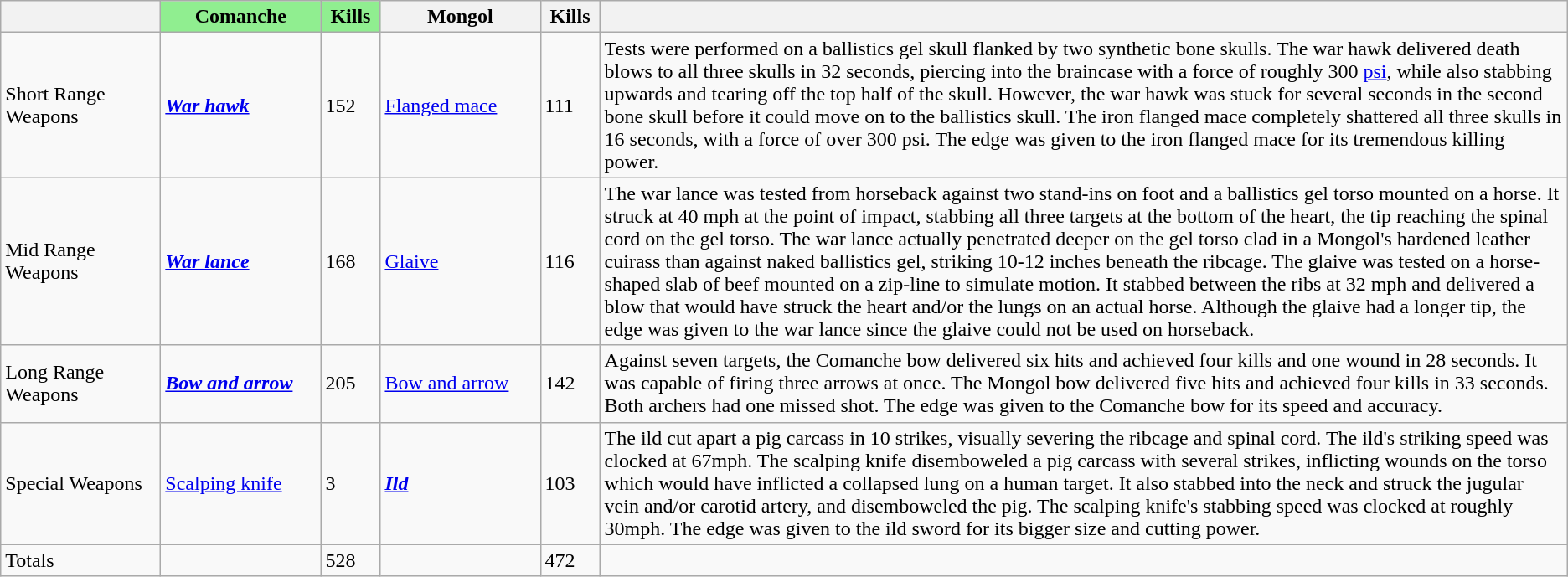<table class="wikitable unsortable">
<tr>
<th width="120"></th>
<th width="120" style="background:lightgreen">Comanche</th>
<th width="40" style="background:lightgreen">Kills</th>
<th width="120">Mongol</th>
<th width="40">Kills</th>
<th></th>
</tr>
<tr>
<td>Short Range Weapons</td>
<td><strong><em><a href='#'>War hawk</a></em></strong></td>
<td>152</td>
<td><a href='#'>Flanged mace</a></td>
<td>111</td>
<td>Tests were performed on a ballistics gel skull flanked by two synthetic bone skulls. The war hawk delivered death blows to all three skulls in 32 seconds, piercing into the braincase with a force of roughly 300 <a href='#'>psi</a>, while also stabbing upwards and tearing off the top half of the skull. However, the war hawk was stuck for several seconds in the second bone skull before it could move on to the ballistics skull. The iron flanged mace completely shattered all three skulls in 16 seconds, with a force of over 300 psi. The edge was given to the iron flanged mace for its tremendous killing power.</td>
</tr>
<tr>
<td>Mid Range Weapons</td>
<td><strong><em><a href='#'>War lance</a></em></strong></td>
<td>168</td>
<td><a href='#'>Glaive</a></td>
<td>116</td>
<td>The war lance was tested from horseback against two stand-ins on foot and a ballistics gel torso mounted on a horse. It struck at 40 mph at the point of impact, stabbing all three targets at the bottom of the heart, the tip reaching the spinal cord on the gel torso. The war lance actually penetrated deeper on the gel torso clad in a Mongol's hardened leather cuirass than against naked ballistics gel, striking 10-12 inches beneath the ribcage. The glaive was tested on a horse-shaped slab of beef mounted on a zip-line to simulate motion. It stabbed between the ribs at 32 mph and delivered a blow that would have struck the heart and/or the lungs on an actual horse. Although the glaive had a longer tip, the edge was given to the war lance since the glaive could not be used on horseback.</td>
</tr>
<tr>
<td>Long Range Weapons</td>
<td><strong><em><a href='#'>Bow and arrow</a></em></strong></td>
<td>205</td>
<td><a href='#'>Bow and arrow</a></td>
<td>142</td>
<td>Against seven targets, the Comanche bow delivered six hits and achieved four kills and one wound in 28 seconds. It was capable of firing three arrows at once. The Mongol bow delivered five hits and achieved four kills in 33 seconds. Both archers had one missed shot. The edge was given to the Comanche bow for its speed and accuracy.</td>
</tr>
<tr>
<td>Special Weapons</td>
<td><a href='#'>Scalping knife</a></td>
<td>3</td>
<td><strong><em><a href='#'>Ild</a></em></strong></td>
<td>103</td>
<td>The ild cut apart a pig carcass in 10 strikes, visually severing the ribcage and spinal cord. The ild's striking speed was clocked at 67mph. The scalping knife disemboweled a pig carcass with several strikes, inflicting wounds on the torso which would have inflicted a collapsed lung on a human target. It also stabbed into the neck and struck the jugular vein and/or carotid artery, and disemboweled the pig. The scalping knife's stabbing speed was clocked at roughly 30mph. The edge was given to the ild sword for its bigger size and cutting power.</td>
</tr>
<tr>
<td>Totals</td>
<td></td>
<td>528</td>
<td></td>
<td>472</td>
<td></td>
</tr>
</table>
